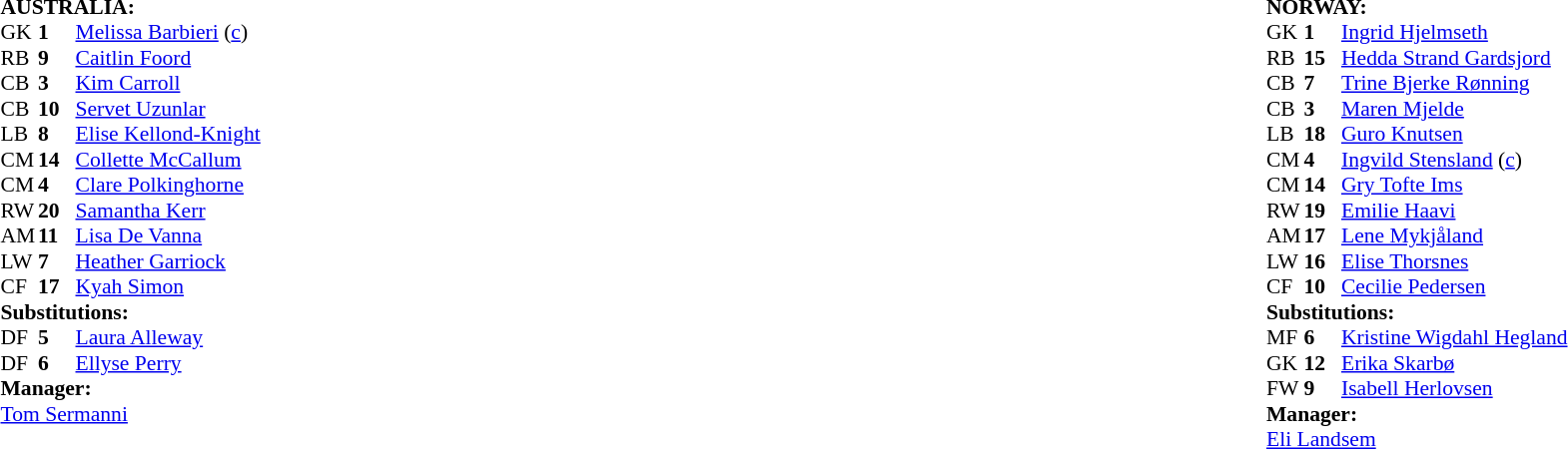<table width="100%">
<tr>
<td valign="top" width="50%"><br><table style="font-size: 90%" cellspacing="0" cellpadding="0">
<tr>
<td colspan=4><br><strong>AUSTRALIA:</strong></td>
</tr>
<tr>
<th width="25"></th>
<th width="25"></th>
</tr>
<tr>
<td>GK</td>
<td><strong>1</strong></td>
<td><a href='#'>Melissa Barbieri</a> (<a href='#'>c</a>)</td>
</tr>
<tr>
<td>RB</td>
<td><strong>9</strong></td>
<td><a href='#'>Caitlin Foord</a></td>
<td></td>
<td></td>
</tr>
<tr>
<td>CB</td>
<td><strong>3</strong></td>
<td><a href='#'>Kim Carroll</a></td>
<td></td>
</tr>
<tr>
<td>CB</td>
<td><strong>10</strong></td>
<td><a href='#'>Servet Uzunlar</a></td>
</tr>
<tr>
<td>LB</td>
<td><strong>8</strong></td>
<td><a href='#'>Elise Kellond-Knight</a></td>
</tr>
<tr>
<td>CM</td>
<td><strong>14</strong></td>
<td><a href='#'>Collette McCallum</a></td>
</tr>
<tr>
<td>CM</td>
<td><strong>4</strong></td>
<td><a href='#'>Clare Polkinghorne</a></td>
</tr>
<tr>
<td>RW</td>
<td><strong>20</strong></td>
<td><a href='#'>Samantha Kerr</a></td>
<td></td>
<td></td>
</tr>
<tr>
<td>AM</td>
<td><strong>11</strong></td>
<td><a href='#'>Lisa De Vanna</a></td>
</tr>
<tr>
<td>LW</td>
<td><strong>7</strong></td>
<td><a href='#'>Heather Garriock</a></td>
<td></td>
</tr>
<tr>
<td>CF</td>
<td><strong>17</strong></td>
<td><a href='#'>Kyah Simon</a></td>
</tr>
<tr>
<td colspan=3><strong>Substitutions:</strong></td>
</tr>
<tr>
<td>DF</td>
<td><strong>5</strong></td>
<td><a href='#'>Laura Alleway</a></td>
<td></td>
<td></td>
</tr>
<tr>
<td>DF</td>
<td><strong>6</strong></td>
<td><a href='#'>Ellyse Perry</a></td>
<td></td>
<td></td>
</tr>
<tr>
<td colspan=3><strong>Manager:</strong></td>
</tr>
<tr>
<td colspan=3> <a href='#'>Tom Sermanni</a></td>
</tr>
</table>
</td>
<td valign="top"></td>
<td valign="top" width="50%"><br><table style="font-size: 90%" cellspacing="0" cellpadding="0" align="center">
<tr>
<td colspan=4><br><strong>NORWAY:</strong></td>
</tr>
<tr>
<th width=25></th>
<th width=25></th>
</tr>
<tr>
<td>GK</td>
<td><strong>1</strong></td>
<td><a href='#'>Ingrid Hjelmseth</a></td>
<td></td>
<td></td>
</tr>
<tr>
<td>RB</td>
<td><strong>15</strong></td>
<td><a href='#'>Hedda Strand Gardsjord</a></td>
<td></td>
</tr>
<tr>
<td>CB</td>
<td><strong>7</strong></td>
<td><a href='#'>Trine Bjerke Rønning</a></td>
</tr>
<tr>
<td>CB</td>
<td><strong>3</strong></td>
<td><a href='#'>Maren Mjelde</a></td>
</tr>
<tr>
<td>LB</td>
<td><strong>18</strong></td>
<td><a href='#'>Guro Knutsen</a></td>
<td></td>
<td></td>
</tr>
<tr>
<td>CM</td>
<td><strong>4</strong></td>
<td><a href='#'>Ingvild Stensland</a> (<a href='#'>c</a>)</td>
</tr>
<tr>
<td>CM</td>
<td><strong>14</strong></td>
<td><a href='#'>Gry Tofte Ims</a></td>
<td></td>
<td></td>
</tr>
<tr>
<td>RW</td>
<td><strong>19</strong></td>
<td><a href='#'>Emilie Haavi</a></td>
</tr>
<tr>
<td>AM</td>
<td><strong>17</strong></td>
<td><a href='#'>Lene Mykjåland</a></td>
</tr>
<tr>
<td>LW</td>
<td><strong>16</strong></td>
<td><a href='#'>Elise Thorsnes</a></td>
</tr>
<tr>
<td>CF</td>
<td><strong>10</strong></td>
<td><a href='#'>Cecilie Pedersen</a></td>
</tr>
<tr>
<td colspan=3><strong>Substitutions:</strong></td>
</tr>
<tr>
<td>MF</td>
<td><strong>6</strong></td>
<td><a href='#'>Kristine Wigdahl Hegland</a></td>
<td></td>
<td></td>
</tr>
<tr>
<td>GK</td>
<td><strong>12</strong></td>
<td><a href='#'>Erika Skarbø</a></td>
<td></td>
<td></td>
</tr>
<tr>
<td>FW</td>
<td><strong>9</strong></td>
<td><a href='#'>Isabell Herlovsen</a></td>
<td></td>
<td></td>
</tr>
<tr>
<td colspan=3><strong>Manager:</strong></td>
</tr>
<tr>
<td colspan=3><a href='#'>Eli Landsem</a></td>
</tr>
</table>
</td>
</tr>
</table>
